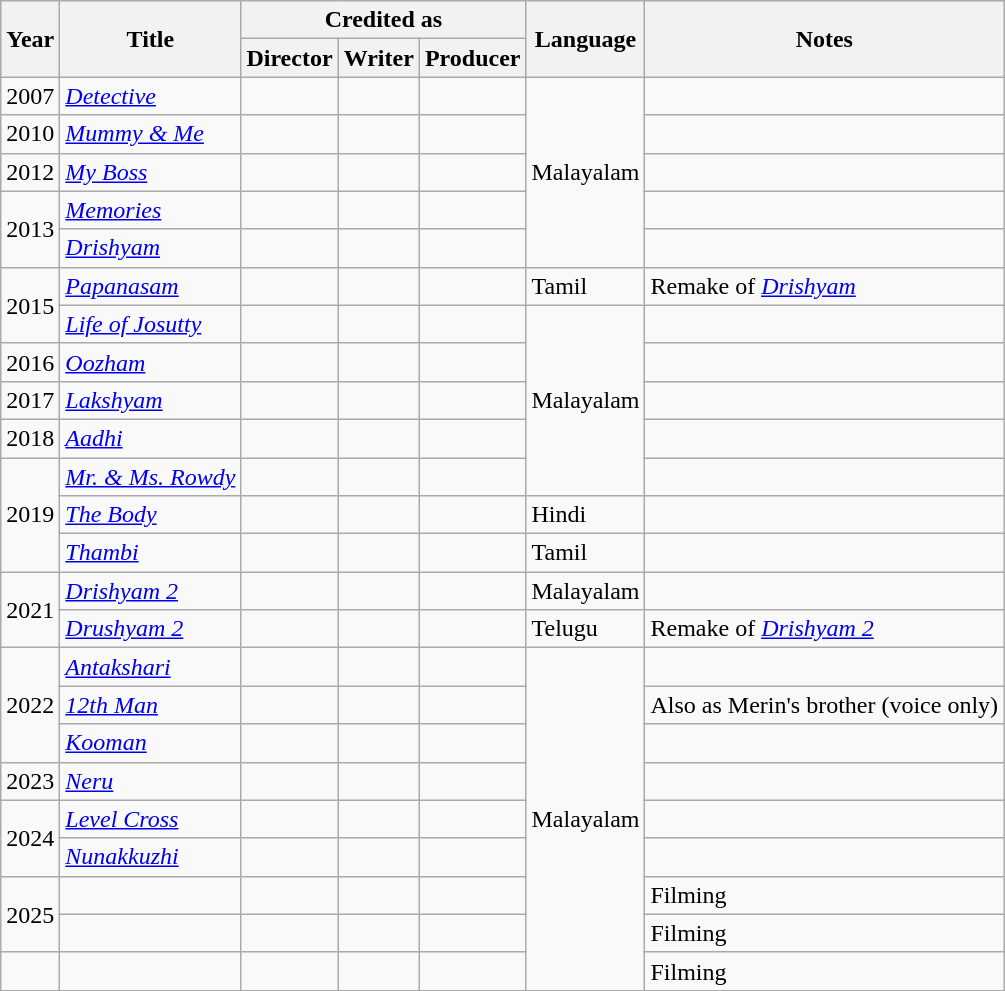<table class="wikitable">
<tr>
<th rowspan="2">Year</th>
<th rowspan="2">Title</th>
<th colspan="3">Credited as</th>
<th rowspan="2">Language</th>
<th rowspan="2">Notes</th>
</tr>
<tr>
<th>Director</th>
<th>Writer</th>
<th>Producer</th>
</tr>
<tr>
<td>2007</td>
<td><em><a href='#'>Detective</a></em></td>
<td></td>
<td></td>
<td></td>
<td rowspan="5">Malayalam</td>
<td></td>
</tr>
<tr>
<td>2010</td>
<td><em><a href='#'>Mummy & Me</a></em></td>
<td></td>
<td></td>
<td></td>
<td></td>
</tr>
<tr>
<td>2012</td>
<td><em><a href='#'>My Boss</a></em></td>
<td></td>
<td></td>
<td></td>
<td></td>
</tr>
<tr>
<td rowspan="2">2013</td>
<td><em><a href='#'>Memories</a></em></td>
<td></td>
<td></td>
<td></td>
<td></td>
</tr>
<tr>
<td><em><a href='#'>Drishyam</a></em></td>
<td></td>
<td></td>
<td></td>
<td></td>
</tr>
<tr>
<td rowspan="2">2015</td>
<td><em><a href='#'>Papanasam</a></em></td>
<td></td>
<td></td>
<td></td>
<td>Tamil</td>
<td>Remake of <em><a href='#'>Drishyam</a></em></td>
</tr>
<tr>
<td><em><a href='#'>Life of Josutty</a></em></td>
<td></td>
<td></td>
<td></td>
<td rowspan="5">Malayalam</td>
<td></td>
</tr>
<tr>
<td>2016</td>
<td><em><a href='#'>Oozham</a></em></td>
<td></td>
<td></td>
<td></td>
<td></td>
</tr>
<tr>
<td>2017</td>
<td><em><a href='#'>Lakshyam</a></em></td>
<td></td>
<td></td>
<td></td>
<td></td>
</tr>
<tr>
<td>2018</td>
<td><em><a href='#'>Aadhi</a></em></td>
<td></td>
<td></td>
<td></td>
<td></td>
</tr>
<tr>
<td rowspan="3">2019</td>
<td><em><a href='#'>Mr. & Ms. Rowdy</a></em></td>
<td></td>
<td></td>
<td></td>
<td></td>
</tr>
<tr>
<td><em><a href='#'>The Body</a></em></td>
<td></td>
<td></td>
<td></td>
<td>Hindi</td>
<td></td>
</tr>
<tr>
<td><em><a href='#'>Thambi</a></em></td>
<td></td>
<td></td>
<td></td>
<td>Tamil</td>
<td></td>
</tr>
<tr>
<td rowspan="2">2021</td>
<td><em><a href='#'>Drishyam 2</a></em></td>
<td></td>
<td></td>
<td></td>
<td>Malayalam</td>
<td></td>
</tr>
<tr>
<td><em><a href='#'>Drushyam 2</a></em></td>
<td></td>
<td></td>
<td></td>
<td>Telugu</td>
<td>Remake of <em><a href='#'>Drishyam 2</a></em></td>
</tr>
<tr>
<td rowspan=3>2022</td>
<td><em><a href='#'>Antakshari</a></em></td>
<td></td>
<td></td>
<td></td>
<td rowspan=9>Malayalam</td>
<td></td>
</tr>
<tr>
<td><em><a href='#'>12th Man</a></em></td>
<td></td>
<td></td>
<td></td>
<td>Also as Merin's brother (voice only)</td>
</tr>
<tr>
<td><em><a href='#'>Kooman</a></em></td>
<td></td>
<td></td>
<td></td>
<td></td>
</tr>
<tr>
<td>2023</td>
<td><em><a href='#'>Neru</a></em></td>
<td></td>
<td></td>
<td></td>
<td></td>
</tr>
<tr>
<td rowspan=2>2024</td>
<td><em><a href='#'>Level Cross</a></em></td>
<td></td>
<td></td>
<td></td>
<td></td>
</tr>
<tr>
<td><em><a href='#'>Nunakkuzhi</a></em></td>
<td></td>
<td></td>
<td></td>
<td></td>
</tr>
<tr>
<td rowspan=2>2025</td>
<td></td>
<td></td>
<td></td>
<td></td>
<td>Filming</td>
</tr>
<tr>
<td></td>
<td></td>
<td></td>
<td></td>
<td>Filming</td>
</tr>
<tr>
<td></td>
<td></td>
<td></td>
<td></td>
<td></td>
<td>Filming</td>
</tr>
<tr>
</tr>
</table>
